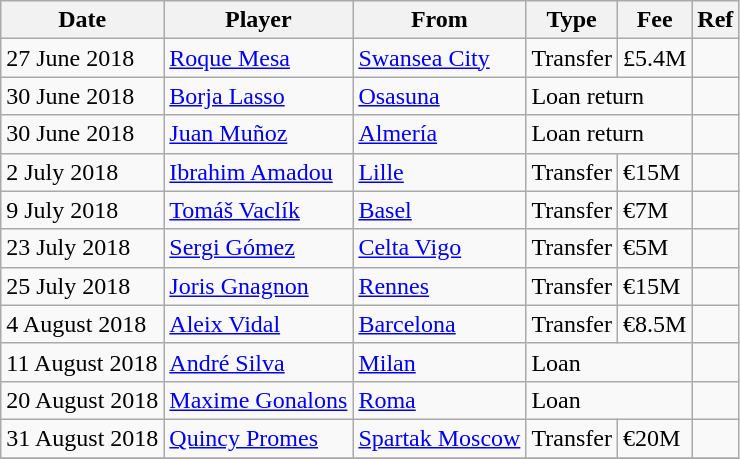<table class="wikitable">
<tr>
<th>Date</th>
<th>Player</th>
<th>From</th>
<th>Type</th>
<th>Fee</th>
<th>Ref</th>
</tr>
<tr>
<td>27 June 2018</td>
<td> <a href='#'>Roque Mesa</a></td>
<td> <a href='#'>Swansea City</a></td>
<td>Transfer</td>
<td>£5.4M</td>
<td></td>
</tr>
<tr>
<td>30 June 2018</td>
<td> <a href='#'>Borja Lasso</a></td>
<td> <a href='#'>Osasuna</a></td>
<td colspan=2>Loan return</td>
<td></td>
</tr>
<tr>
<td>30 June 2018</td>
<td> <a href='#'>Juan Muñoz</a></td>
<td> <a href='#'>Almería</a></td>
<td colspan=2>Loan return</td>
<td></td>
</tr>
<tr>
<td>2 July 2018</td>
<td> <a href='#'>Ibrahim Amadou</a></td>
<td> <a href='#'>Lille</a></td>
<td>Transfer</td>
<td>€15M</td>
<td></td>
</tr>
<tr>
<td>9 July 2018</td>
<td> <a href='#'>Tomáš Vaclík</a></td>
<td> <a href='#'>Basel</a></td>
<td>Transfer</td>
<td>€7M</td>
<td></td>
</tr>
<tr>
<td>23 July 2018</td>
<td> <a href='#'>Sergi Gómez</a></td>
<td> <a href='#'>Celta Vigo</a></td>
<td>Transfer</td>
<td>€5M</td>
<td></td>
</tr>
<tr>
<td>25 July 2018</td>
<td> <a href='#'>Joris Gnagnon</a></td>
<td> <a href='#'>Rennes</a></td>
<td>Transfer</td>
<td>€15M</td>
<td></td>
</tr>
<tr>
<td>4 August 2018</td>
<td> <a href='#'>Aleix Vidal</a></td>
<td> <a href='#'>Barcelona</a></td>
<td>Transfer</td>
<td>€8.5M</td>
<td></td>
</tr>
<tr>
<td>11 August 2018</td>
<td> <a href='#'>André Silva</a></td>
<td> <a href='#'>Milan</a></td>
<td colspan=2>Loan</td>
<td></td>
</tr>
<tr>
<td>20 August 2018</td>
<td> <a href='#'>Maxime Gonalons</a></td>
<td> <a href='#'>Roma</a></td>
<td colspan=2>Loan</td>
<td></td>
</tr>
<tr>
<td>31 August 2018</td>
<td> <a href='#'>Quincy Promes</a></td>
<td> <a href='#'>Spartak Moscow</a></td>
<td>Transfer</td>
<td>€20M</td>
<td></td>
</tr>
<tr>
</tr>
</table>
